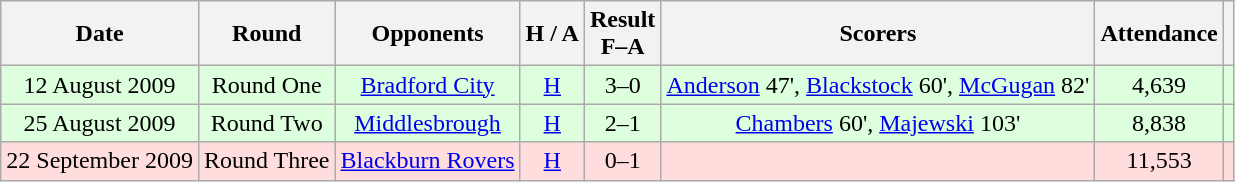<table class="wikitable" style="text-align:center">
<tr>
<th>Date</th>
<th>Round</th>
<th>Opponents</th>
<th>H / A</th>
<th>Result<br>F–A</th>
<th>Scorers</th>
<th>Attendance</th>
<th></th>
</tr>
<tr bgcolor="#ddffdd">
<td>12 August 2009</td>
<td>Round One</td>
<td><a href='#'>Bradford City</a></td>
<td><a href='#'>H</a></td>
<td>3–0</td>
<td><a href='#'>Anderson</a> 47', <a href='#'>Blackstock</a> 60', <a href='#'>McGugan</a> 82'</td>
<td>4,639</td>
<td></td>
</tr>
<tr bgcolor="#ddffdd">
<td>25 August 2009</td>
<td>Round Two</td>
<td><a href='#'>Middlesbrough</a></td>
<td><a href='#'>H</a></td>
<td>2–1</td>
<td><a href='#'>Chambers</a> 60', <a href='#'>Majewski</a> 103'</td>
<td>8,838</td>
<td></td>
</tr>
<tr bgcolor="#ffdddd">
<td>22 September 2009</td>
<td>Round Three</td>
<td><a href='#'>Blackburn Rovers</a></td>
<td><a href='#'>H</a></td>
<td>0–1</td>
<td></td>
<td>11,553</td>
<td></td>
</tr>
</table>
